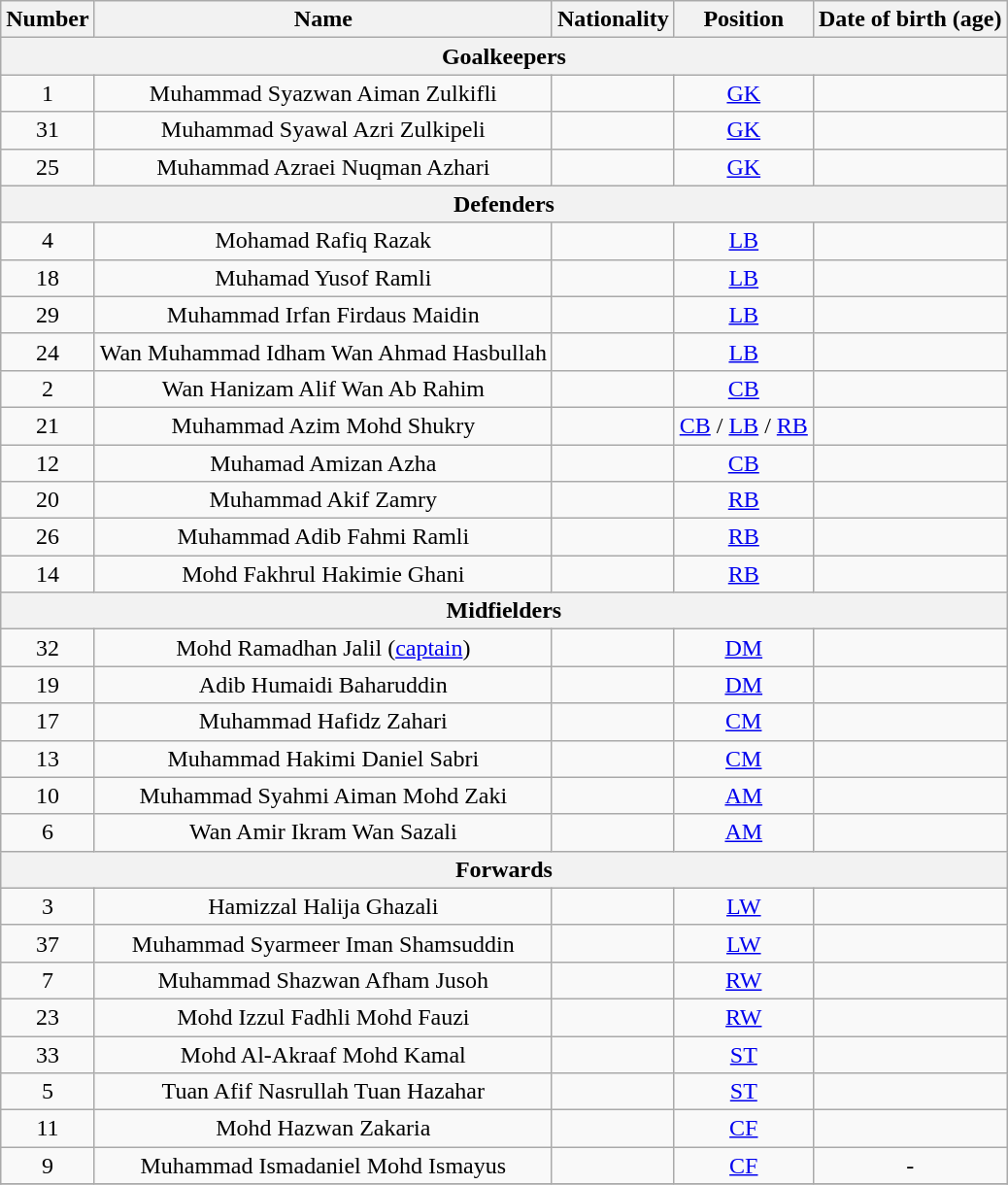<table class="wikitable sortable" style="text-align:center;">
<tr>
<th style="text-align:center;">Number</th>
<th style="text-align:center;">Name</th>
<th style="text-align:center;">Nationality</th>
<th style="text-align:center;">Position</th>
<th style="text-align:center;">Date of birth (age)</th>
</tr>
<tr>
<th colspan="8" style="text-align:center;">Goalkeepers</th>
</tr>
<tr>
<td>1</td>
<td>Muhammad Syazwan Aiman Zulkifli</td>
<td></td>
<td><a href='#'>GK</a></td>
<td></td>
</tr>
<tr>
<td>31</td>
<td>Muhammad Syawal Azri Zulkipeli</td>
<td></td>
<td><a href='#'>GK</a></td>
<td></td>
</tr>
<tr>
<td>25</td>
<td>Muhammad Azraei Nuqman Azhari</td>
<td></td>
<td><a href='#'>GK</a></td>
<td></td>
</tr>
<tr>
<th colspan="8" style="text-align:center;">Defenders</th>
</tr>
<tr>
<td>4</td>
<td>Mohamad Rafiq Razak</td>
<td></td>
<td><a href='#'>LB</a></td>
<td></td>
</tr>
<tr>
<td>18</td>
<td>Muhamad Yusof Ramli</td>
<td></td>
<td><a href='#'>LB</a></td>
<td></td>
</tr>
<tr>
<td>29</td>
<td>Muhammad Irfan Firdaus Maidin</td>
<td></td>
<td><a href='#'>LB</a></td>
<td></td>
</tr>
<tr>
<td>24</td>
<td>Wan Muhammad Idham Wan Ahmad Hasbullah</td>
<td></td>
<td><a href='#'>LB</a></td>
<td></td>
</tr>
<tr>
<td>2</td>
<td>Wan Hanizam Alif Wan Ab Rahim</td>
<td></td>
<td><a href='#'>CB</a></td>
<td></td>
</tr>
<tr>
<td>21</td>
<td>Muhammad Azim Mohd Shukry</td>
<td></td>
<td><a href='#'>CB</a> / <a href='#'>LB</a> / <a href='#'>RB</a></td>
<td></td>
</tr>
<tr>
<td>12</td>
<td>Muhamad Amizan Azha</td>
<td></td>
<td><a href='#'>CB</a></td>
<td></td>
</tr>
<tr>
<td>20</td>
<td>Muhammad Akif Zamry</td>
<td></td>
<td><a href='#'>RB</a></td>
<td></td>
</tr>
<tr>
<td>26</td>
<td>Muhammad Adib Fahmi Ramli</td>
<td></td>
<td><a href='#'>RB</a></td>
<td></td>
</tr>
<tr>
<td>14</td>
<td>Mohd Fakhrul Hakimie Ghani</td>
<td></td>
<td><a href='#'>RB</a></td>
<td></td>
</tr>
<tr>
<th colspan="8" style="text-align:center;">Midfielders</th>
</tr>
<tr>
<td>32</td>
<td>Mohd Ramadhan Jalil (<a href='#'>captain</a>)</td>
<td></td>
<td><a href='#'>DM</a></td>
<td></td>
</tr>
<tr>
<td>19</td>
<td>Adib Humaidi Baharuddin</td>
<td></td>
<td><a href='#'>DM</a></td>
<td></td>
</tr>
<tr>
<td>17</td>
<td>Muhammad Hafidz Zahari</td>
<td></td>
<td><a href='#'>CM</a></td>
<td></td>
</tr>
<tr>
<td>13</td>
<td>Muhammad Hakimi Daniel Sabri</td>
<td></td>
<td><a href='#'>CM</a></td>
<td></td>
</tr>
<tr>
<td>10</td>
<td>Muhammad Syahmi Aiman Mohd Zaki</td>
<td></td>
<td><a href='#'>AM</a></td>
<td></td>
</tr>
<tr>
<td>6</td>
<td>Wan Amir Ikram Wan Sazali</td>
<td></td>
<td><a href='#'>AM</a></td>
<td></td>
</tr>
<tr>
<th colspan="8" style="text-align:center;">Forwards</th>
</tr>
<tr>
<td>3</td>
<td>Hamizzal Halija Ghazali</td>
<td></td>
<td><a href='#'>LW</a></td>
<td></td>
</tr>
<tr>
<td>37</td>
<td>Muhammad Syarmeer Iman Shamsuddin</td>
<td></td>
<td><a href='#'>LW</a></td>
<td></td>
</tr>
<tr>
<td>7</td>
<td>Muhammad Shazwan Afham Jusoh</td>
<td></td>
<td><a href='#'>RW</a></td>
<td></td>
</tr>
<tr>
<td>23</td>
<td>Mohd Izzul Fadhli Mohd Fauzi</td>
<td></td>
<td><a href='#'>RW</a></td>
<td></td>
</tr>
<tr>
<td>33</td>
<td>Mohd Al-Akraaf Mohd Kamal</td>
<td></td>
<td><a href='#'>ST</a></td>
<td></td>
</tr>
<tr>
<td>5</td>
<td>Tuan Afif Nasrullah Tuan Hazahar</td>
<td></td>
<td><a href='#'>ST</a></td>
<td></td>
</tr>
<tr>
<td>11</td>
<td>Mohd Hazwan Zakaria</td>
<td></td>
<td><a href='#'>CF</a></td>
<td></td>
</tr>
<tr>
<td>9</td>
<td>Muhammad Ismadaniel Mohd Ismayus</td>
<td></td>
<td><a href='#'>CF</a></td>
<td>-</td>
</tr>
<tr>
</tr>
</table>
